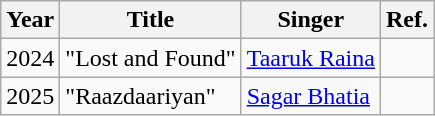<table class="wikitable">
<tr>
<th>Year</th>
<th>Title</th>
<th>Singer</th>
<th>Ref.</th>
</tr>
<tr>
<td>2024</td>
<td>"Lost and Found"</td>
<td><a href='#'>Taaruk Raina</a></td>
<td></td>
</tr>
<tr>
<td>2025</td>
<td>"Raazdaariyan"</td>
<td><a href='#'>Sagar Bhatia</a></td>
<td></td>
</tr>
</table>
